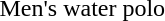<table>
<tr>
<td>Men's water polo</td>
<td></td>
<td></td>
<td></td>
</tr>
</table>
